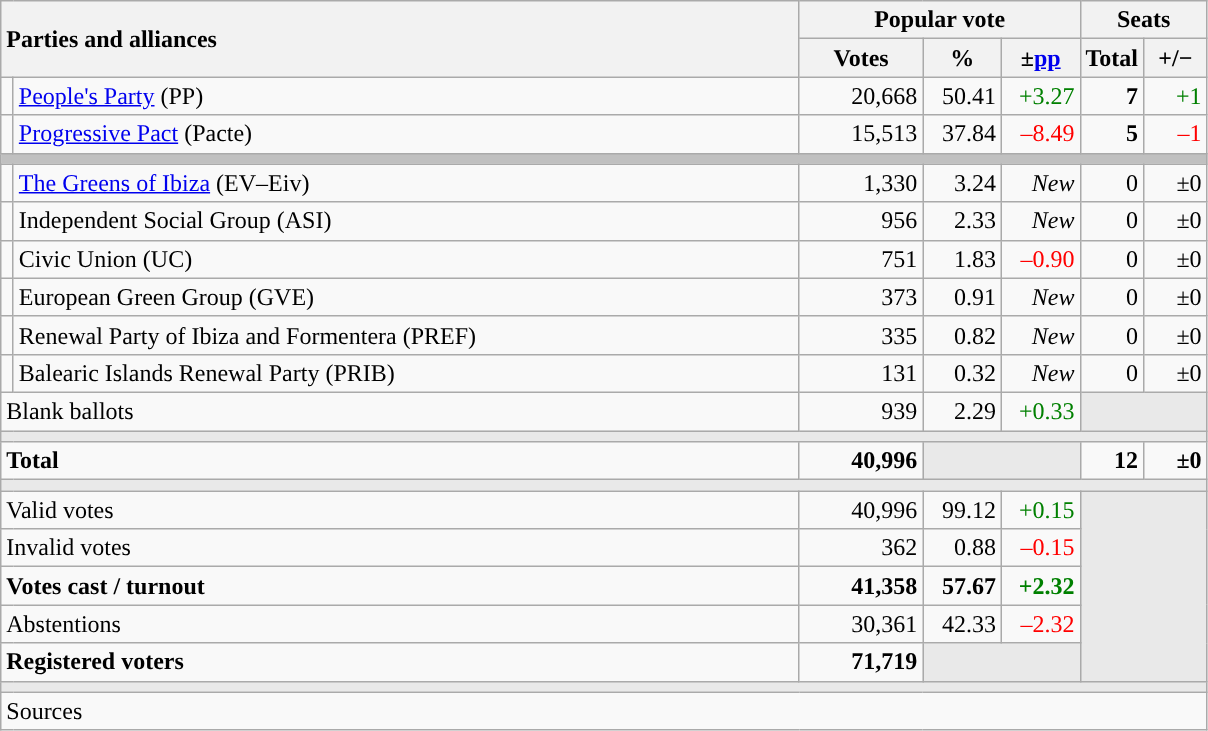<table class="wikitable" style="text-align:right;">
<tr>
<th style="text-align:left;" rowspan="2" colspan="2" width="525">Parties and alliances</th>
<th colspan="3">Popular vote</th>
<th colspan="2">Seats</th>
</tr>
<tr>
<th width="75">Votes</th>
<th width="45">%</th>
<th width="45">±<a href='#'>pp</a></th>
<th width="35">Total</th>
<th width="35">+/−</th>
</tr>
<tr>
<td width="1" style="color:inherit;background:"></td>
<td align="left"><a href='#'>People's Party</a> (PP)</td>
<td>20,668</td>
<td>50.41</td>
<td style="color:green;">+3.27</td>
<td><strong>7</strong></td>
<td style="color:green;">+1</td>
</tr>
<tr>
<td style="color:inherit;background:"></td>
<td align="left"><a href='#'>Progressive Pact</a> (Pacte)</td>
<td>15,513</td>
<td>37.84</td>
<td style="color:red;">–8.49</td>
<td><strong>5</strong></td>
<td style="color:red;">–1</td>
</tr>
<tr>
<td colspan="7" bgcolor="#C0C0C0"></td>
</tr>
<tr>
<td style="color:inherit;background:"></td>
<td align="left"><a href='#'>The Greens of Ibiza</a> (EV–Eiv)</td>
<td>1,330</td>
<td>3.24</td>
<td><em>New</em></td>
<td>0</td>
<td>±0</td>
</tr>
<tr>
<td style="color:inherit;background:"></td>
<td align="left">Independent Social Group (ASI)</td>
<td>956</td>
<td>2.33</td>
<td><em>New</em></td>
<td>0</td>
<td>±0</td>
</tr>
<tr>
<td style="color:inherit;background:"></td>
<td align="left">Civic Union (UC)</td>
<td>751</td>
<td>1.83</td>
<td style="color:red;">–0.90</td>
<td>0</td>
<td>±0</td>
</tr>
<tr>
<td style="color:inherit;background:"></td>
<td align="left">European Green Group (GVE)</td>
<td>373</td>
<td>0.91</td>
<td><em>New</em></td>
<td>0</td>
<td>±0</td>
</tr>
<tr>
<td style="color:inherit;background:"></td>
<td align="left">Renewal Party of Ibiza and Formentera (PREF)</td>
<td>335</td>
<td>0.82</td>
<td><em>New</em></td>
<td>0</td>
<td>±0</td>
</tr>
<tr>
<td style="color:inherit;background:"></td>
<td align="left">Balearic Islands Renewal Party (PRIB)</td>
<td>131</td>
<td>0.32</td>
<td><em>New</em></td>
<td>0</td>
<td>±0</td>
</tr>
<tr>
<td align="left" colspan="2">Blank ballots</td>
<td>939</td>
<td>2.29</td>
<td style="color:green;">+0.33</td>
<td bgcolor="#E9E9E9" colspan="2"></td>
</tr>
<tr>
<td colspan="7" bgcolor="#E9E9E9"></td>
</tr>
<tr style="font-weight:bold;">
<td align="left" colspan="2">Total</td>
<td>40,996</td>
<td bgcolor="#E9E9E9" colspan="2"></td>
<td>12</td>
<td>±0</td>
</tr>
<tr>
<td colspan="7" bgcolor="#E9E9E9"></td>
</tr>
<tr>
<td align="left" colspan="2">Valid votes</td>
<td>40,996</td>
<td>99.12</td>
<td style="color:green;">+0.15</td>
<td bgcolor="#E9E9E9" colspan="2" rowspan="5"></td>
</tr>
<tr>
<td align="left" colspan="2">Invalid votes</td>
<td>362</td>
<td>0.88</td>
<td style="color:red;">–0.15</td>
</tr>
<tr style="font-weight:bold;">
<td align="left" colspan="2">Votes cast / turnout</td>
<td>41,358</td>
<td>57.67</td>
<td style="color:green;">+2.32</td>
</tr>
<tr>
<td align="left" colspan="2">Abstentions</td>
<td>30,361</td>
<td>42.33</td>
<td style="color:red;">–2.32</td>
</tr>
<tr style="font-weight:bold;">
<td align="left" colspan="2">Registered voters</td>
<td>71,719</td>
<td bgcolor="#E9E9E9" colspan="2"></td>
</tr>
<tr>
<td colspan="7" bgcolor="#E9E9E9"></td>
</tr>
<tr>
<td align="left" colspan="7">Sources</td>
</tr>
</table>
